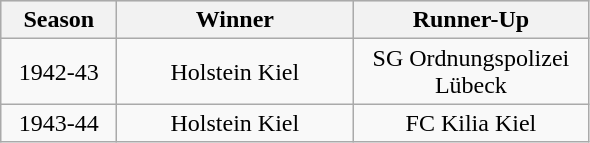<table class="wikitable">
<tr align="center" bgcolor="#dfdfdf">
<th width="70">Season</th>
<th width="150">Winner</th>
<th width="150">Runner-Up</th>
</tr>
<tr align="center">
<td>1942-43</td>
<td>Holstein Kiel</td>
<td>SG Ordnungspolizei Lübeck</td>
</tr>
<tr align="center">
<td>1943-44</td>
<td>Holstein Kiel</td>
<td>FC Kilia Kiel</td>
</tr>
</table>
